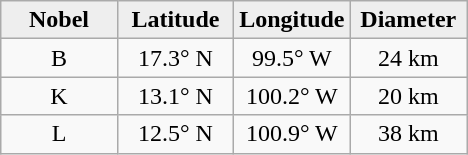<table class="wikitable">
<tr>
<th width="25%" style="background:#eeeeee;">Nobel</th>
<th width="25%" style="background:#eeeeee;">Latitude</th>
<th width="25%" style="background:#eeeeee;">Longitude</th>
<th width="25%" style="background:#eeeeee;">Diameter</th>
</tr>
<tr>
<td align="center">B</td>
<td align="center">17.3° N</td>
<td align="center">99.5° W</td>
<td align="center">24 km</td>
</tr>
<tr>
<td align="center">K</td>
<td align="center">13.1° N</td>
<td align="center">100.2° W</td>
<td align="center">20 km</td>
</tr>
<tr>
<td align="center">L</td>
<td align="center">12.5° N</td>
<td align="center">100.9° W</td>
<td align="center">38 km</td>
</tr>
</table>
